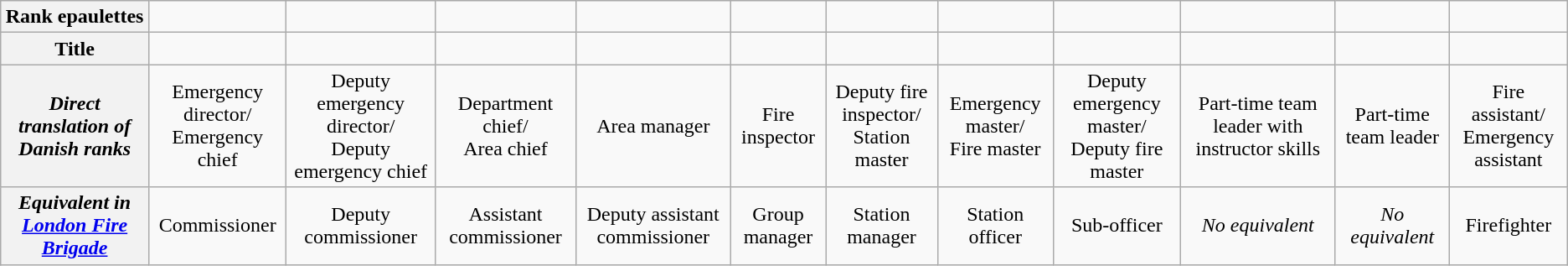<table class="wikitable">
<tr>
<th>Rank epaulettes</th>
<td></td>
<td></td>
<td></td>
<td></td>
<td></td>
<td></td>
<td></td>
<td></td>
<td></td>
<td></td>
<td></td>
</tr>
<tr style="text-align:center">
<th>Title</th>
<td></td>
<td></td>
<td></td>
<td></td>
<td></td>
<td></td>
<td></td>
<td></td>
<td></td>
<td></td>
<td></td>
</tr>
<tr style="text-align:center">
<th><em>Direct translation of Danish ranks</em></th>
<td>Emergency director/<br>Emergency chief</td>
<td>Deputy emergency director/<br>Deputy emergency chief</td>
<td>Department chief/<br>Area chief</td>
<td>Area manager</td>
<td>Fire inspector</td>
<td>Deputy fire inspector/<br>Station master</td>
<td>Emergency master/<br>Fire master</td>
<td>Deputy emergency master/<br>Deputy fire master</td>
<td>Part-time team leader with instructor skills</td>
<td>Part-time team leader</td>
<td>Fire assistant/<br>Emergency assistant</td>
</tr>
<tr style="text-align:center">
<th><em>Equivalent in <a href='#'>London Fire Brigade</a></em></th>
<td>Commissioner</td>
<td>Deputy commissioner</td>
<td>Assistant commissioner</td>
<td>Deputy assistant commissioner</td>
<td>Group manager</td>
<td>Station manager</td>
<td>Station officer</td>
<td>Sub-officer</td>
<td><em>No equivalent</em></td>
<td><em>No equivalent</em></td>
<td>Firefighter</td>
</tr>
</table>
